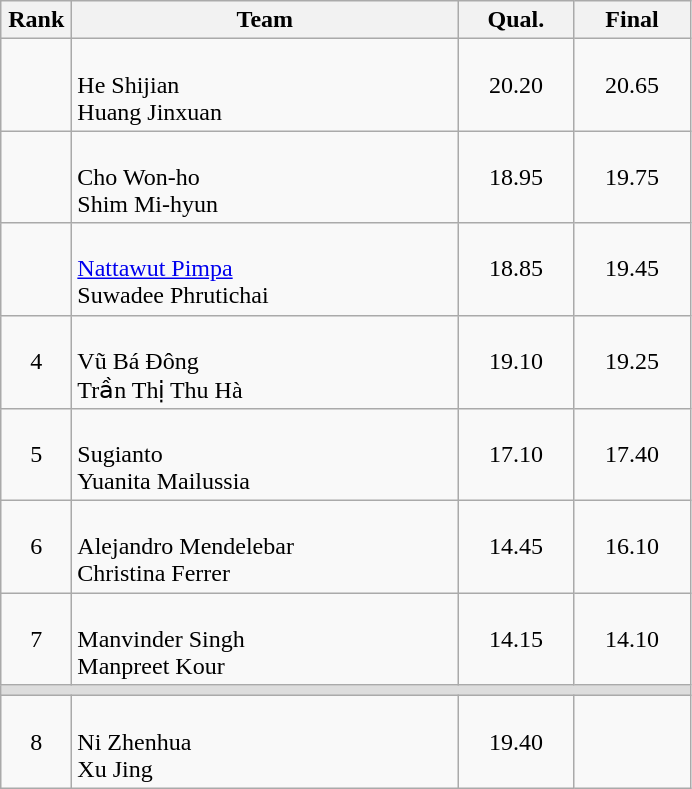<table class=wikitable style="text-align:center">
<tr>
<th width=40>Rank</th>
<th width=250>Team</th>
<th width=70>Qual.</th>
<th width=70>Final</th>
</tr>
<tr>
<td></td>
<td align=left><br>He Shijian<br>Huang Jinxuan</td>
<td>20.20</td>
<td>20.65</td>
</tr>
<tr>
<td></td>
<td align=left><br>Cho Won-ho<br>Shim Mi-hyun</td>
<td>18.95</td>
<td>19.75</td>
</tr>
<tr>
<td></td>
<td align=left><br><a href='#'>Nattawut Pimpa</a><br>Suwadee Phrutichai</td>
<td>18.85</td>
<td>19.45</td>
</tr>
<tr>
<td>4</td>
<td align=left><br>Vũ Bá Đông<br>Trần Thị Thu Hà</td>
<td>19.10</td>
<td>19.25</td>
</tr>
<tr>
<td>5</td>
<td align=left><br>Sugianto<br>Yuanita Mailussia</td>
<td>17.10</td>
<td>17.40</td>
</tr>
<tr>
<td>6</td>
<td align=left><br>Alejandro Mendelebar<br>Christina Ferrer</td>
<td>14.45</td>
<td>16.10</td>
</tr>
<tr>
<td>7</td>
<td align=left><br>Manvinder Singh<br>Manpreet Kour</td>
<td>14.15</td>
<td>14.10</td>
</tr>
<tr bgcolor=#DDDDDD>
<td colspan=4></td>
</tr>
<tr>
<td>8</td>
<td align=left><br>Ni Zhenhua<br>Xu Jing</td>
<td>19.40</td>
<td></td>
</tr>
</table>
